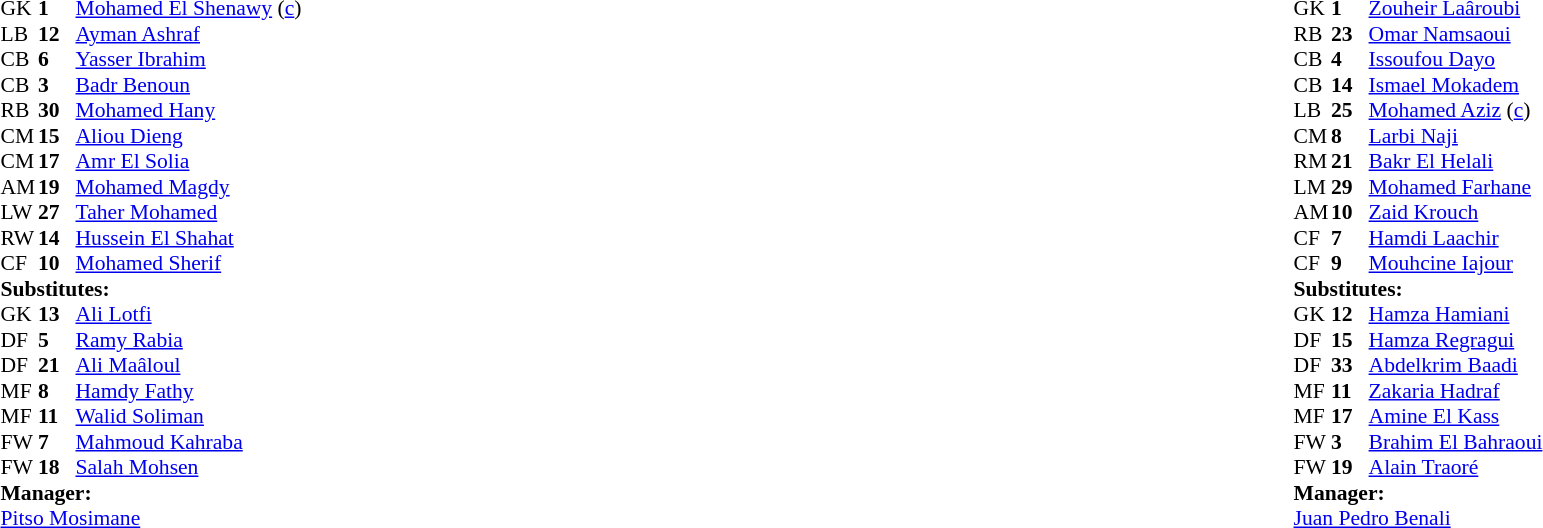<table style="width:100%">
<tr>
<td style="vertical-align:top;width:40%"><br><table style="font-size:90%" cellspacing="0" cellpadding="0">
<tr>
<th width=25></th>
<th width=25></th>
</tr>
<tr>
<td>GK</td>
<td><strong>1</strong></td>
<td> <a href='#'>Mohamed El Shenawy</a> (<a href='#'>c</a>)</td>
</tr>
<tr>
<td>LB</td>
<td><strong>12</strong></td>
<td> <a href='#'>Ayman Ashraf</a></td>
<td></td>
<td></td>
</tr>
<tr>
<td>CB</td>
<td><strong>6</strong></td>
<td> <a href='#'>Yasser Ibrahim</a></td>
<td></td>
<td></td>
</tr>
<tr>
<td>CB</td>
<td><strong>3</strong></td>
<td> <a href='#'>Badr Benoun</a></td>
</tr>
<tr>
<td>RB</td>
<td><strong>30</strong></td>
<td> <a href='#'>Mohamed Hany</a></td>
<td></td>
</tr>
<tr>
<td>CM</td>
<td><strong>15</strong></td>
<td> <a href='#'>Aliou Dieng</a></td>
</tr>
<tr>
<td>CM</td>
<td><strong>17</strong></td>
<td> <a href='#'>Amr El Solia</a></td>
</tr>
<tr>
<td>AM</td>
<td><strong>19</strong></td>
<td> <a href='#'>Mohamed Magdy</a></td>
</tr>
<tr>
<td>LW</td>
<td><strong>27</strong></td>
<td> <a href='#'>Taher Mohamed</a></td>
<td></td>
<td></td>
</tr>
<tr>
<td>RW</td>
<td><strong>14</strong></td>
<td> <a href='#'>Hussein El Shahat</a></td>
<td></td>
<td></td>
</tr>
<tr>
<td>CF</td>
<td><strong>10</strong></td>
<td> <a href='#'>Mohamed Sherif</a></td>
<td></td>
<td></td>
</tr>
<tr>
<td colspan=3><strong>Substitutes:</strong></td>
</tr>
<tr>
<td>GK</td>
<td><strong>13</strong></td>
<td> <a href='#'>Ali Lotfi</a></td>
</tr>
<tr>
<td>DF</td>
<td><strong>5</strong></td>
<td> <a href='#'>Ramy Rabia</a></td>
<td></td>
<td></td>
</tr>
<tr>
<td>DF</td>
<td><strong>21</strong></td>
<td> <a href='#'>Ali Maâloul</a></td>
<td></td>
<td></td>
</tr>
<tr>
<td>MF</td>
<td><strong>8</strong></td>
<td> <a href='#'>Hamdy Fathy</a></td>
<td></td>
<td></td>
</tr>
<tr>
<td>MF</td>
<td><strong>11</strong></td>
<td> <a href='#'>Walid Soliman</a></td>
</tr>
<tr>
<td>FW</td>
<td><strong>7</strong></td>
<td> <a href='#'>Mahmoud Kahraba</a></td>
<td></td>
<td></td>
</tr>
<tr>
<td>FW</td>
<td><strong>18</strong></td>
<td> <a href='#'>Salah Mohsen</a></td>
<td></td>
<td></td>
</tr>
<tr>
<td colspan=3><strong>Manager:</strong></td>
</tr>
<tr>
<td colspan=4> <a href='#'>Pitso Mosimane</a></td>
</tr>
</table>
</td>
<td valign="top"></td>
<td valign="top" width="50%"><br><table style="font-size:90%; margin:auto" cellspacing="0" cellpadding="0">
<tr>
<th width=25></th>
<th width=25></th>
</tr>
<tr>
<td>GK</td>
<td><strong>1</strong></td>
<td> <a href='#'>Zouheir Laâroubi</a></td>
</tr>
<tr>
<td>RB</td>
<td><strong>23</strong></td>
<td> <a href='#'>Omar Namsaoui</a></td>
</tr>
<tr>
<td>CB</td>
<td><strong>4</strong></td>
<td> <a href='#'>Issoufou Dayo</a></td>
<td></td>
</tr>
<tr>
<td>CB</td>
<td><strong>14</strong></td>
<td> <a href='#'>Ismael Mokadem</a></td>
</tr>
<tr>
<td>LB</td>
<td><strong>25</strong></td>
<td> <a href='#'>Mohamed Aziz</a> (<a href='#'>c</a>)</td>
<td></td>
<td></td>
</tr>
<tr>
<td>CM</td>
<td><strong>8</strong></td>
<td> <a href='#'>Larbi Naji</a></td>
<td></td>
<td></td>
</tr>
<tr>
<td>RM</td>
<td><strong>21</strong></td>
<td> <a href='#'>Bakr El Helali</a></td>
<td></td>
<td></td>
</tr>
<tr>
<td>LM</td>
<td><strong>29</strong></td>
<td> <a href='#'>Mohamed Farhane</a></td>
<td></td>
<td></td>
</tr>
<tr>
<td>AM</td>
<td><strong>10</strong></td>
<td> <a href='#'>Zaid Krouch</a></td>
<td></td>
<td></td>
</tr>
<tr>
<td>CF</td>
<td><strong>7</strong></td>
<td> <a href='#'>Hamdi Laachir</a></td>
</tr>
<tr>
<td>CF</td>
<td><strong>9</strong></td>
<td> <a href='#'>Mouhcine Iajour</a></td>
</tr>
<tr>
<td colspan=3><strong>Substitutes:</strong></td>
</tr>
<tr>
<td>GK</td>
<td><strong>12</strong></td>
<td> <a href='#'>Hamza Hamiani</a></td>
</tr>
<tr>
<td>DF</td>
<td><strong>15</strong></td>
<td> <a href='#'>Hamza Regragui</a></td>
</tr>
<tr>
<td>DF</td>
<td><strong>33</strong></td>
<td> <a href='#'>Abdelkrim Baadi</a></td>
<td></td>
<td></td>
</tr>
<tr>
<td>MF</td>
<td><strong>11</strong></td>
<td> <a href='#'>Zakaria Hadraf</a></td>
<td></td>
<td></td>
</tr>
<tr>
<td>MF</td>
<td><strong>17</strong></td>
<td> <a href='#'>Amine El Kass</a></td>
<td></td>
<td></td>
</tr>
<tr>
<td>FW</td>
<td><strong>3</strong></td>
<td> <a href='#'>Brahim El Bahraoui</a></td>
<td></td>
<td></td>
</tr>
<tr>
<td>FW</td>
<td><strong>19</strong></td>
<td> <a href='#'>Alain Traoré</a></td>
<td></td>
<td></td>
</tr>
<tr>
<td colspan=3><strong>Manager:</strong></td>
</tr>
<tr>
<td colspan=3> <a href='#'>Juan Pedro Benali</a></td>
</tr>
</table>
</td>
</tr>
</table>
